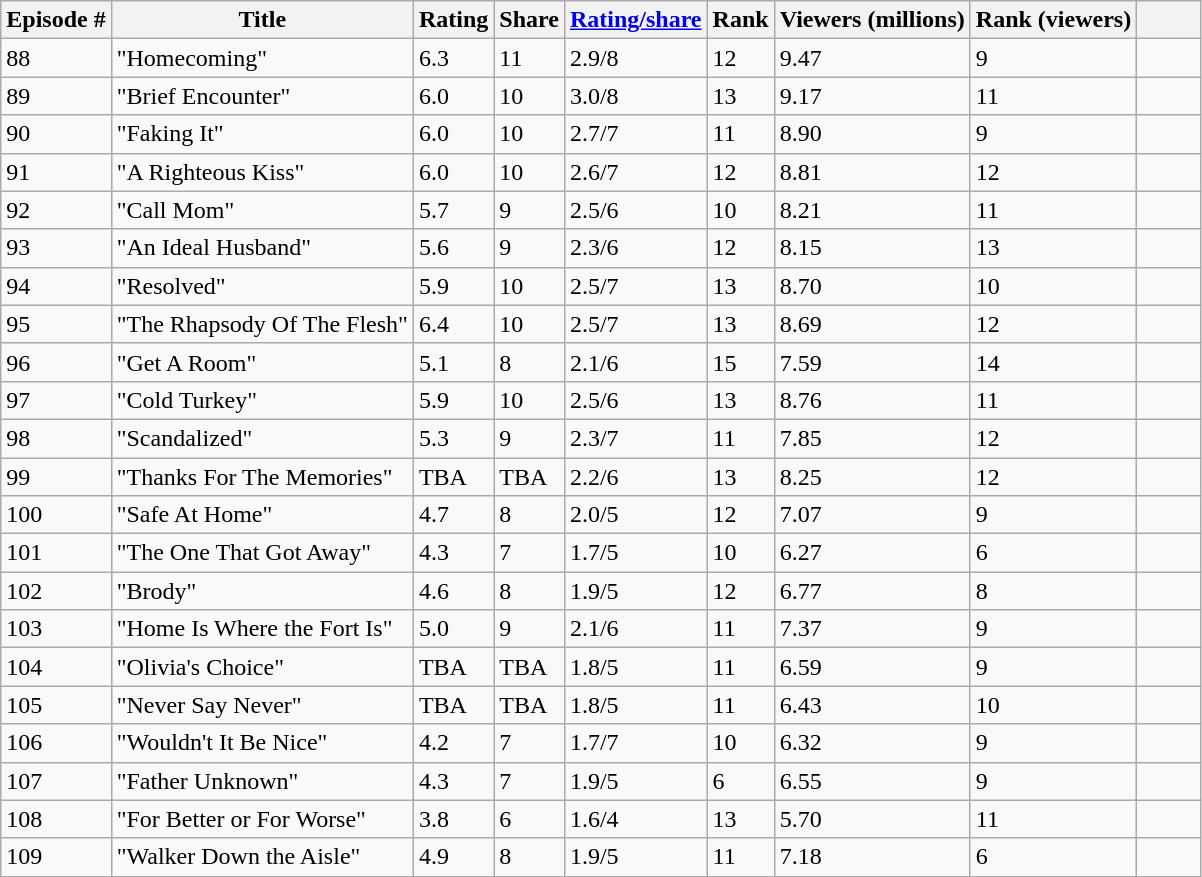<table class="wikitable sortable">
<tr>
<th>Episode #</th>
<th>Title</th>
<th>Rating</th>
<th>Share</th>
<th><a href='#'>Rating/share</a> </th>
<th>Rank </th>
<th>Viewers (millions)</th>
<th>Rank (viewers)</th>
<th style="width:35px;" class="unsortable"></th>
</tr>
<tr>
<td>88</td>
<td style="text-align:left;">"Homecoming"</td>
<td>6.3</td>
<td>11</td>
<td>2.9/8</td>
<td>12</td>
<td>9.47</td>
<td>9</td>
<td></td>
</tr>
<tr>
<td>89</td>
<td style="text-align:left;">"Brief Encounter"</td>
<td>6.0</td>
<td>10</td>
<td>3.0/8</td>
<td>13</td>
<td>9.17</td>
<td>11</td>
<td></td>
</tr>
<tr>
<td>90</td>
<td style="text-align:left;">"Faking It"</td>
<td>6.0</td>
<td>10</td>
<td>2.7/7</td>
<td>11</td>
<td>8.90</td>
<td>9</td>
<td></td>
</tr>
<tr>
<td>91</td>
<td style="text-align:left;">"A Righteous Kiss"</td>
<td>6.0</td>
<td>10</td>
<td>2.6/7</td>
<td>12</td>
<td>8.81</td>
<td>12</td>
<td></td>
</tr>
<tr>
<td>92</td>
<td style="text-align:left;">"Call Mom"</td>
<td>5.7</td>
<td>9</td>
<td>2.5/6</td>
<td>10</td>
<td>8.21</td>
<td>11</td>
<td></td>
</tr>
<tr>
<td>93</td>
<td style="text-align:left;">"An Ideal Husband"</td>
<td>5.6</td>
<td>9</td>
<td>2.3/6</td>
<td>12</td>
<td>8.15</td>
<td>13</td>
<td></td>
</tr>
<tr>
<td>94</td>
<td style="text-align:left;">"Resolved"</td>
<td>5.9</td>
<td>10</td>
<td>2.5/7</td>
<td>13</td>
<td>8.70</td>
<td>10</td>
<td></td>
</tr>
<tr>
<td>95</td>
<td style="text-align:left;">"The Rhapsody Of The Flesh"</td>
<td>6.4</td>
<td>10</td>
<td>2.5/7</td>
<td>13</td>
<td>8.69</td>
<td>12</td>
<td></td>
</tr>
<tr>
<td>96</td>
<td style="text-align:left;">"Get A Room"</td>
<td>5.1</td>
<td>8</td>
<td>2.1/6</td>
<td>15</td>
<td>7.59</td>
<td>14</td>
<td></td>
</tr>
<tr>
<td>97</td>
<td style="text-align:left;">"Cold Turkey"</td>
<td>5.9</td>
<td>10</td>
<td>2.5/6</td>
<td>13</td>
<td>8.76</td>
<td>11</td>
<td></td>
</tr>
<tr>
<td>98</td>
<td style="text-align:left;">"Scandalized"</td>
<td>5.3</td>
<td>9</td>
<td>2.3/7</td>
<td>11</td>
<td>7.85</td>
<td>12</td>
<td></td>
</tr>
<tr>
<td>99</td>
<td style="text-align:left;">"Thanks For The Memories"</td>
<td>TBA</td>
<td>TBA</td>
<td>2.2/6</td>
<td>13</td>
<td>8.25</td>
<td>12</td>
<td></td>
</tr>
<tr>
<td>100</td>
<td style="text-align:left;">"Safe At Home"</td>
<td>4.7</td>
<td>8</td>
<td>2.0/5</td>
<td>12</td>
<td>7.07</td>
<td>9</td>
<td></td>
</tr>
<tr>
<td>101</td>
<td style="text-align:left;">"The One That Got Away"</td>
<td>4.3</td>
<td>7</td>
<td>1.7/5</td>
<td>10</td>
<td>6.27</td>
<td>6</td>
<td></td>
</tr>
<tr>
<td>102</td>
<td style="text-align:left;">"Brody"</td>
<td>4.6</td>
<td>8</td>
<td>1.9/5</td>
<td>12</td>
<td>6.77</td>
<td>8</td>
<td></td>
</tr>
<tr>
<td>103</td>
<td style="text-align:left;">"Home Is Where the Fort Is"</td>
<td>5.0</td>
<td>9</td>
<td>2.1/6</td>
<td>11</td>
<td>7.37</td>
<td>9</td>
<td></td>
</tr>
<tr>
<td>104</td>
<td style="text-align:left;">"Olivia's Choice"</td>
<td>TBA</td>
<td>TBA</td>
<td>1.8/5</td>
<td>11</td>
<td>6.59</td>
<td>9</td>
<td></td>
</tr>
<tr>
<td>105</td>
<td style="text-align:left;">"Never Say Never"</td>
<td>TBA</td>
<td>TBA</td>
<td>1.8/5</td>
<td>11</td>
<td>6.43</td>
<td>10</td>
<td></td>
</tr>
<tr>
<td>106</td>
<td style="text-align:left;">"Wouldn't It Be Nice"</td>
<td>4.2</td>
<td>7</td>
<td>1.7/7</td>
<td>10</td>
<td>6.32</td>
<td>9</td>
<td></td>
</tr>
<tr>
<td>107</td>
<td style="text-align:left;">"Father Unknown"</td>
<td>4.3</td>
<td>7</td>
<td>1.9/5</td>
<td>6</td>
<td>6.55</td>
<td>9</td>
<td></td>
</tr>
<tr>
<td>108</td>
<td style="text-align:left;">"For Better or For Worse"</td>
<td>3.8</td>
<td>6</td>
<td>1.6/4</td>
<td>13</td>
<td>5.70</td>
<td>11</td>
<td></td>
</tr>
<tr>
<td>109</td>
<td style="text-align:left;">"Walker Down the Aisle"</td>
<td>4.9</td>
<td>8</td>
<td>1.9/5</td>
<td>11</td>
<td>7.18</td>
<td>6</td>
<td></td>
</tr>
</table>
